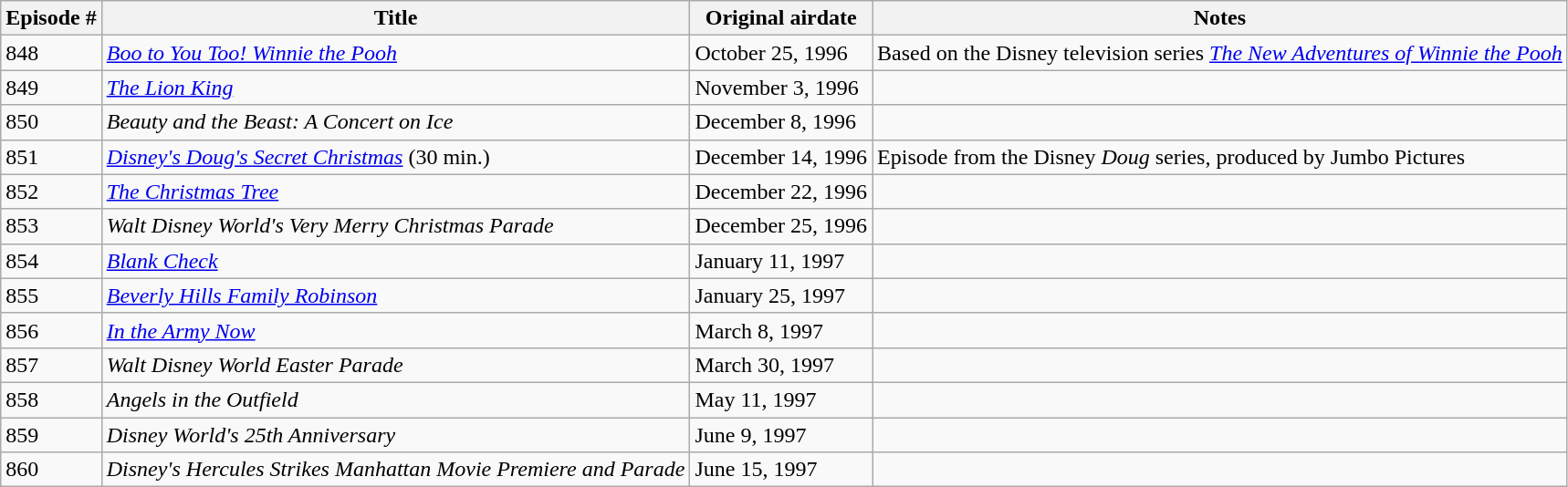<table class="wikitable sortable">
<tr>
<th>Episode #</th>
<th>Title</th>
<th>Original airdate</th>
<th>Notes</th>
</tr>
<tr>
<td>848</td>
<td><em><a href='#'>Boo to You Too! Winnie the Pooh</a></em></td>
<td>October 25, 1996</td>
<td>Based on the Disney television series <em><a href='#'>The New Adventures of Winnie the Pooh</a></em></td>
</tr>
<tr>
<td>849</td>
<td><em><a href='#'>The Lion King</a></em></td>
<td>November 3, 1996</td>
<td></td>
</tr>
<tr>
<td>850</td>
<td><em>Beauty and the Beast: A Concert on Ice</em></td>
<td>December 8, 1996</td>
<td></td>
</tr>
<tr>
<td>851</td>
<td><em><a href='#'>Disney's Doug's Secret Christmas</a></em> (30 min.)</td>
<td>December 14, 1996</td>
<td>Episode from the Disney <em>Doug</em> series, produced by Jumbo Pictures</td>
</tr>
<tr>
<td>852</td>
<td><em><a href='#'>The Christmas Tree</a></em></td>
<td>December 22, 1996</td>
<td></td>
</tr>
<tr>
<td>853</td>
<td><em>Walt Disney World's Very Merry Christmas Parade</em></td>
<td>December 25, 1996</td>
<td></td>
</tr>
<tr>
<td>854</td>
<td><em><a href='#'>Blank Check</a></em></td>
<td>January 11, 1997</td>
<td></td>
</tr>
<tr>
<td>855</td>
<td><em><a href='#'>Beverly Hills Family Robinson</a></em></td>
<td>January 25, 1997</td>
<td></td>
</tr>
<tr>
<td>856</td>
<td><em><a href='#'>In the Army Now</a></em></td>
<td>March 8, 1997</td>
<td></td>
</tr>
<tr>
<td>857</td>
<td><em>Walt Disney World Easter Parade</em></td>
<td>March 30, 1997</td>
<td></td>
</tr>
<tr>
<td>858</td>
<td><em>Angels in the Outfield</em></td>
<td>May 11, 1997</td>
<td></td>
</tr>
<tr>
<td>859</td>
<td><em>Disney World's 25th Anniversary</em></td>
<td>June 9, 1997</td>
<td></td>
</tr>
<tr>
<td>860</td>
<td><em>Disney's Hercules Strikes Manhattan Movie Premiere and Parade</em></td>
<td>June 15, 1997</td>
<td></td>
</tr>
</table>
